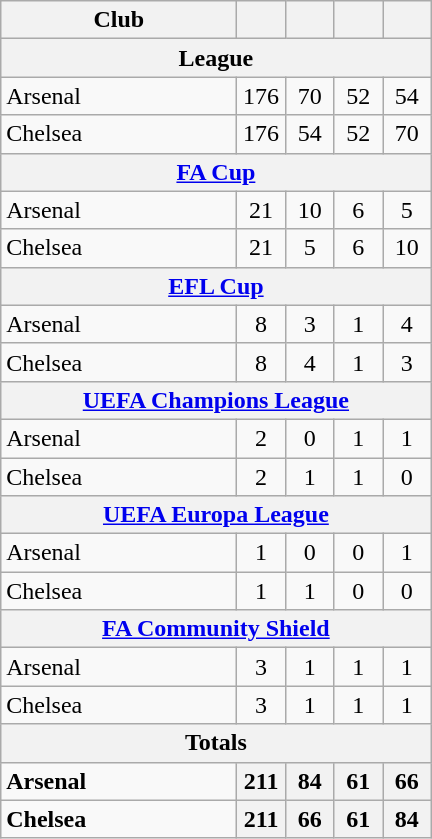<table class="wikitable">
<tr>
<th style="width:150px;">Club</th>
<th style="width:25px;"></th>
<th style="width:25px;"></th>
<th style="width:25px;"></th>
<th style="width:25px;"></th>
</tr>
<tr>
<th colspan="5">League</th>
</tr>
<tr>
<td>Arsenal</td>
<td style="text-align:center;">176</td>
<td style="text-align:center;">70</td>
<td style="text-align:center;">52</td>
<td style="text-align:center;">54</td>
</tr>
<tr>
<td>Chelsea</td>
<td style="text-align:center;">176</td>
<td style="text-align:center;">54</td>
<td style="text-align:center;">52</td>
<td style="text-align:center;">70</td>
</tr>
<tr>
<th colspan="5"><a href='#'>FA Cup</a></th>
</tr>
<tr>
<td>Arsenal</td>
<td style="text-align:center;">21</td>
<td style="text-align:center;">10</td>
<td style="text-align:center;">6</td>
<td style="text-align:center;">5</td>
</tr>
<tr>
<td>Chelsea</td>
<td style="text-align:center;">21</td>
<td style="text-align:center;">5</td>
<td style="text-align:center;">6</td>
<td style="text-align:center;">10</td>
</tr>
<tr>
<th colspan="5"><a href='#'>EFL Cup</a></th>
</tr>
<tr>
<td>Arsenal</td>
<td style="text-align:center;">8</td>
<td style="text-align:center;">3</td>
<td style="text-align:center;">1</td>
<td style="text-align:center;">4</td>
</tr>
<tr>
<td>Chelsea</td>
<td style="text-align:center;">8</td>
<td style="text-align:center;">4</td>
<td style="text-align:center;">1</td>
<td style="text-align:center;">3</td>
</tr>
<tr>
<th colspan="5"><a href='#'>UEFA Champions League</a></th>
</tr>
<tr>
<td>Arsenal</td>
<td style="text-align:center;">2</td>
<td style="text-align:center;">0</td>
<td style="text-align:center;">1</td>
<td style="text-align:center;">1</td>
</tr>
<tr>
<td>Chelsea</td>
<td style="text-align:center;">2</td>
<td style="text-align:center;">1</td>
<td style="text-align:center;">1</td>
<td style="text-align:center;">0</td>
</tr>
<tr>
<th colspan="5"><a href='#'>UEFA Europa League</a></th>
</tr>
<tr>
<td>Arsenal</td>
<td style="text-align:center;">1</td>
<td style="text-align:center;">0</td>
<td style="text-align:center;">0</td>
<td style="text-align:center;">1</td>
</tr>
<tr>
<td>Chelsea</td>
<td style="text-align:center;">1</td>
<td style="text-align:center;">1</td>
<td style="text-align:center;">0</td>
<td style="text-align:center;">0</td>
</tr>
<tr>
<th colspan="5"><a href='#'>FA Community Shield</a></th>
</tr>
<tr>
<td>Arsenal</td>
<td style="text-align:center;">3</td>
<td style="text-align:center;">1</td>
<td style="text-align:center;">1</td>
<td style="text-align:center;">1</td>
</tr>
<tr>
<td>Chelsea</td>
<td style="text-align:center;">3</td>
<td style="text-align:center;">1</td>
<td style="text-align:center;">1</td>
<td style="text-align:center;">1</td>
</tr>
<tr>
<th colspan="5">Totals</th>
</tr>
<tr>
<td><strong>Arsenal</strong></td>
<th>211</th>
<th>84</th>
<th>61</th>
<th>66</th>
</tr>
<tr>
<td><strong>Chelsea</strong></td>
<th>211</th>
<th>66</th>
<th>61</th>
<th>84</th>
</tr>
</table>
